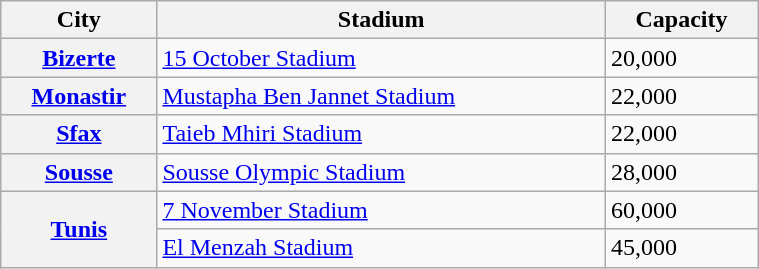<table class="wikitable sortable plainrowheaders" style="width:40%">
<tr>
<th>City</th>
<th>Stadium</th>
<th>Capacity</th>
</tr>
<tr>
<th scope=row><a href='#'>Bizerte</a></th>
<td><a href='#'>15 October Stadium</a></td>
<td>20,000</td>
</tr>
<tr>
<th scope=row><a href='#'>Monastir</a></th>
<td><a href='#'>Mustapha Ben Jannet Stadium</a></td>
<td>22,000</td>
</tr>
<tr>
<th scope=row><a href='#'>Sfax</a></th>
<td><a href='#'>Taieb Mhiri Stadium</a></td>
<td>22,000</td>
</tr>
<tr>
<th scope=row><a href='#'>Sousse</a></th>
<td><a href='#'>Sousse Olympic Stadium</a></td>
<td>28,000</td>
</tr>
<tr>
<th rowspan="2" scope="row"><a href='#'>Tunis</a></th>
<td><a href='#'>7 November Stadium</a></td>
<td>60,000</td>
</tr>
<tr>
<td><a href='#'>El Menzah Stadium</a></td>
<td>45,000</td>
</tr>
</table>
